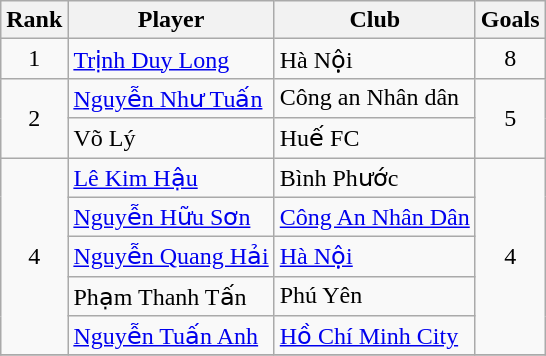<table class="wikitable" style="text-align:center">
<tr>
<th>Rank</th>
<th>Player</th>
<th>Club</th>
<th>Goals</th>
</tr>
<tr>
<td>1</td>
<td align="left"> <a href='#'>Trịnh Duy Long</a></td>
<td align="left">Hà Nội</td>
<td>8</td>
</tr>
<tr>
<td rowspan=2>2</td>
<td align="left"> <a href='#'>Nguyễn Như Tuấn</a></td>
<td align="left">Công an Nhân dân</td>
<td rowspan=2>5</td>
</tr>
<tr>
<td align="left"> Võ Lý</td>
<td align="left">Huế FC</td>
</tr>
<tr>
<td rowspan=5>4</td>
<td align="left"> <a href='#'>Lê Kim Hậu</a></td>
<td align="left">Bình Phước</td>
<td rowspan=5>4</td>
</tr>
<tr>
<td align="left"> <a href='#'>Nguyễn Hữu Sơn</a></td>
<td align="left"><a href='#'>Công An Nhân Dân</a></td>
</tr>
<tr>
<td align="left"> <a href='#'>Nguyễn Quang Hải</a></td>
<td align="left"><a href='#'>Hà Nội</a></td>
</tr>
<tr>
<td align="left"> Phạm Thanh Tấn</td>
<td align="left">Phú Yên</td>
</tr>
<tr>
<td align="left"> <a href='#'>Nguyễn Tuấn Anh</a></td>
<td align="left"><a href='#'>Hồ Chí Minh City</a></td>
</tr>
<tr>
</tr>
</table>
